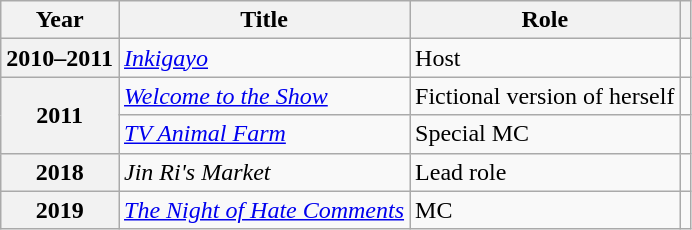<table class="wikitable plainrowheaders sortable">
<tr>
<th scope="col">Year</th>
<th scope="col">Title</th>
<th scope="col">Role</th>
<th scope="col" class="unsortable"></th>
</tr>
<tr>
<th scope="row">2010–2011</th>
<td><em><a href='#'>Inkigayo</a></em></td>
<td>Host</td>
<td style="text-align:center"></td>
</tr>
<tr>
<th scope="row" rowspan="2">2011</th>
<td><em><a href='#'>Welcome to the Show</a></em></td>
<td>Fictional version of herself</td>
<td style="text-align:center"></td>
</tr>
<tr>
<td><em><a href='#'>TV Animal Farm</a></em></td>
<td>Special MC</td>
<td style="text-align:center"></td>
</tr>
<tr>
<th scope="row">2018</th>
<td><em>Jin Ri's Market</em></td>
<td>Lead role</td>
<td style="text-align:center"></td>
</tr>
<tr>
<th scope="row">2019</th>
<td><em><a href='#'>The Night of Hate Comments</a></em></td>
<td>MC</td>
<td style="text-align:center"></td>
</tr>
</table>
